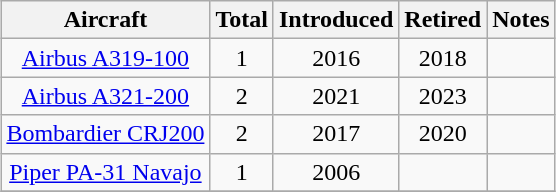<table class="wikitable" style="margin:0.5em auto; text-align:center">
<tr>
<th>Aircraft</th>
<th>Total</th>
<th>Introduced</th>
<th>Retired</th>
<th>Notes</th>
</tr>
<tr>
<td><a href='#'>Airbus A319-100</a></td>
<td>1</td>
<td>2016</td>
<td>2018</td>
<td></td>
</tr>
<tr>
<td><a href='#'>Airbus A321-200</a></td>
<td>2</td>
<td>2021</td>
<td>2023</td>
<td></td>
</tr>
<tr>
<td><a href='#'>Bombardier CRJ200</a></td>
<td>2</td>
<td>2017</td>
<td>2020</td>
<td></td>
</tr>
<tr>
<td><a href='#'>Piper PA-31 Navajo</a></td>
<td>1</td>
<td>2006</td>
<td></td>
<td></td>
</tr>
<tr>
</tr>
</table>
